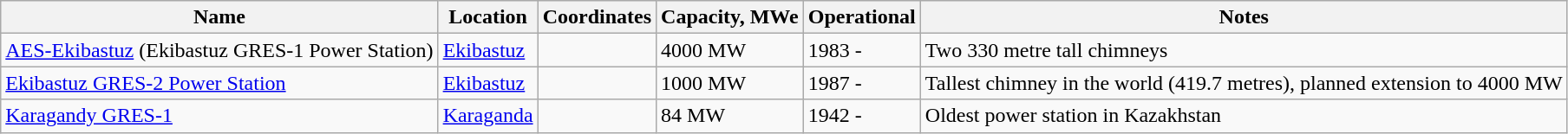<table class="wikitable">
<tr>
<th>Name</th>
<th>Location</th>
<th>Coordinates</th>
<th>Capacity, MWe</th>
<th>Operational</th>
<th>Notes</th>
</tr>
<tr>
<td><a href='#'>AES-Ekibastuz</a> (Ekibastuz GRES-1 Power Station)</td>
<td><a href='#'>Ekibastuz</a></td>
<td></td>
<td>4000 MW</td>
<td>1983 -</td>
<td>Two 330 metre tall chimneys</td>
</tr>
<tr>
<td><a href='#'>Ekibastuz GRES-2 Power Station</a></td>
<td><a href='#'>Ekibastuz</a></td>
<td></td>
<td>1000 MW</td>
<td>1987 -</td>
<td>Tallest chimney in the world (419.7 metres), planned extension to 4000 MW</td>
</tr>
<tr>
<td><a href='#'>Karagandy GRES-1</a></td>
<td><a href='#'>Karaganda</a></td>
<td></td>
<td>84 MW</td>
<td>1942 -</td>
<td>Oldest power station in Kazakhstan</td>
</tr>
</table>
